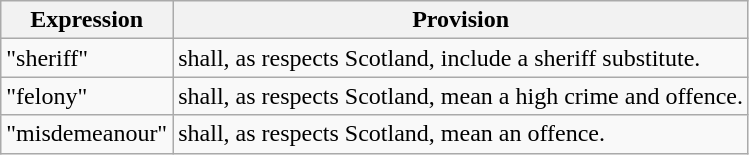<table class="wikitable">
<tr>
<th>Expression</th>
<th>Provision</th>
</tr>
<tr>
<td>"sheriff"</td>
<td>shall, as respects Scotland, include a sheriff substitute.</td>
</tr>
<tr>
<td>"felony"</td>
<td>shall, as respects Scotland, mean a high crime and offence.</td>
</tr>
<tr>
<td>"misdemeanour"</td>
<td>shall, as respects Scotland, mean an offence.</td>
</tr>
</table>
